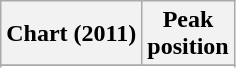<table class="wikitable sortable">
<tr>
<th>Chart (2011)</th>
<th>Peak<br>position</th>
</tr>
<tr>
</tr>
<tr>
</tr>
<tr>
</tr>
<tr>
</tr>
<tr>
</tr>
</table>
